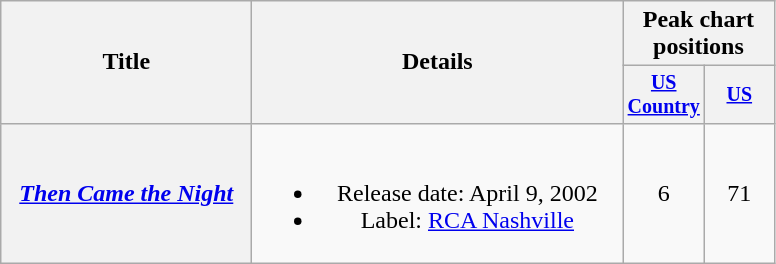<table class="wikitable plainrowheaders" style="text-align:center;">
<tr>
<th rowspan="2" style="width:10em;">Title</th>
<th rowspan="2" style="width:15em;">Details</th>
<th colspan="2">Peak chart<br>positions</th>
</tr>
<tr style="font-size:smaller;">
<th width="40"><a href='#'>US Country</a></th>
<th width="40"><a href='#'>US</a></th>
</tr>
<tr>
<th scope="row"><em><a href='#'>Then Came the Night</a></em></th>
<td><br><ul><li>Release date: April 9, 2002</li><li>Label: <a href='#'>RCA Nashville</a></li></ul></td>
<td>6</td>
<td>71</td>
</tr>
</table>
